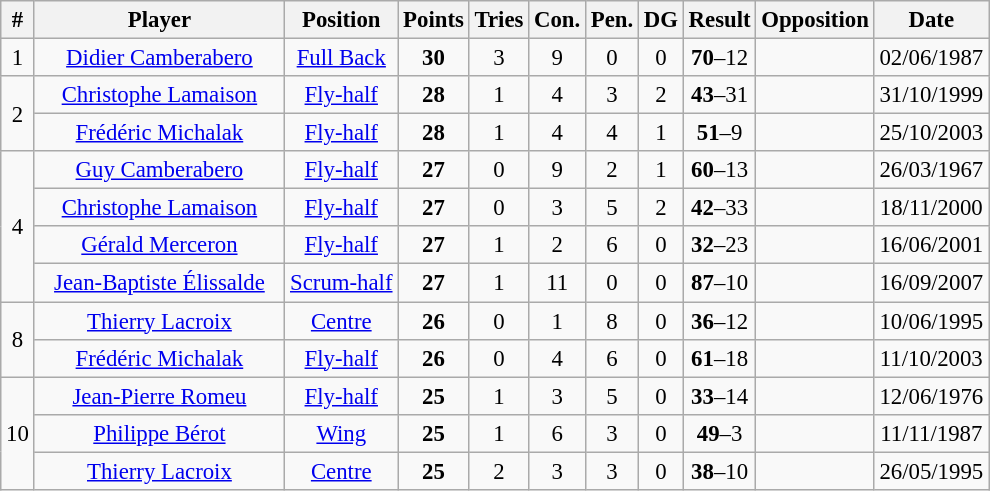<table class="wikitable sortable" style="font-size:95%; text-align:center;">
<tr>
<th>#</th>
<th style="width:160px;">Player</th>
<th>Position</th>
<th>Points</th>
<th>Tries</th>
<th>Con.</th>
<th>Pen.</th>
<th>DG</th>
<th>Result</th>
<th>Opposition</th>
<th>Date</th>
</tr>
<tr>
<td>1</td>
<td><a href='#'>Didier Camberabero</a></td>
<td><a href='#'>Full Back</a></td>
<td><strong>30</strong></td>
<td>3</td>
<td>9</td>
<td>0</td>
<td>0</td>
<td><strong>70</strong>–12</td>
<td></td>
<td>02/06/1987</td>
</tr>
<tr>
<td rowspan=2>2</td>
<td><a href='#'>Christophe Lamaison</a></td>
<td><a href='#'>Fly-half</a></td>
<td><strong>28</strong></td>
<td>1</td>
<td>4</td>
<td>3</td>
<td>2</td>
<td><strong>43</strong>–31</td>
<td></td>
<td>31/10/1999</td>
</tr>
<tr>
<td><a href='#'>Frédéric Michalak</a></td>
<td><a href='#'>Fly-half</a></td>
<td><strong>28</strong></td>
<td>1</td>
<td>4</td>
<td>4</td>
<td>1</td>
<td><strong>51</strong>–9</td>
<td></td>
<td>25/10/2003</td>
</tr>
<tr>
<td rowspan=4>4</td>
<td><a href='#'>Guy Camberabero</a></td>
<td><a href='#'>Fly-half</a></td>
<td><strong>27</strong></td>
<td>0</td>
<td>9</td>
<td>2</td>
<td>1</td>
<td><strong>60</strong>–13</td>
<td></td>
<td>26/03/1967</td>
</tr>
<tr>
<td><a href='#'>Christophe Lamaison</a></td>
<td><a href='#'>Fly-half</a></td>
<td><strong>27</strong></td>
<td>0</td>
<td>3</td>
<td>5</td>
<td>2</td>
<td><strong>42</strong>–33</td>
<td></td>
<td>18/11/2000</td>
</tr>
<tr>
<td><a href='#'>Gérald Merceron</a></td>
<td><a href='#'>Fly-half</a></td>
<td><strong>27</strong></td>
<td>1</td>
<td>2</td>
<td>6</td>
<td>0</td>
<td><strong>32</strong>–23</td>
<td></td>
<td>16/06/2001</td>
</tr>
<tr>
<td><a href='#'>Jean-Baptiste Élissalde</a></td>
<td><a href='#'>Scrum-half</a></td>
<td><strong>27</strong></td>
<td>1</td>
<td>11</td>
<td>0</td>
<td>0</td>
<td><strong>87</strong>–10</td>
<td></td>
<td>16/09/2007</td>
</tr>
<tr>
<td rowspan=2>8</td>
<td><a href='#'>Thierry Lacroix</a></td>
<td><a href='#'>Centre</a></td>
<td><strong>26</strong></td>
<td>0</td>
<td>1</td>
<td>8</td>
<td>0</td>
<td><strong>36</strong>–12</td>
<td></td>
<td>10/06/1995</td>
</tr>
<tr>
<td><a href='#'>Frédéric Michalak</a></td>
<td><a href='#'>Fly-half</a></td>
<td><strong>26</strong></td>
<td>0</td>
<td>4</td>
<td>6</td>
<td>0</td>
<td><strong>61</strong>–18</td>
<td></td>
<td>11/10/2003</td>
</tr>
<tr>
<td rowspan=3>10</td>
<td><a href='#'>Jean-Pierre Romeu</a></td>
<td><a href='#'>Fly-half</a></td>
<td><strong>25</strong></td>
<td>1</td>
<td>3</td>
<td>5</td>
<td>0</td>
<td><strong>33</strong>–14</td>
<td></td>
<td>12/06/1976</td>
</tr>
<tr>
<td><a href='#'>Philippe Bérot</a></td>
<td><a href='#'>Wing</a></td>
<td><strong>25</strong></td>
<td>1</td>
<td>6</td>
<td>3</td>
<td>0</td>
<td><strong>49</strong>–3</td>
<td></td>
<td>11/11/1987</td>
</tr>
<tr>
<td><a href='#'>Thierry Lacroix</a></td>
<td><a href='#'>Centre</a></td>
<td><strong>25</strong></td>
<td>2</td>
<td>3</td>
<td>3</td>
<td>0</td>
<td><strong>38</strong>–10</td>
<td></td>
<td>26/05/1995</td>
</tr>
</table>
